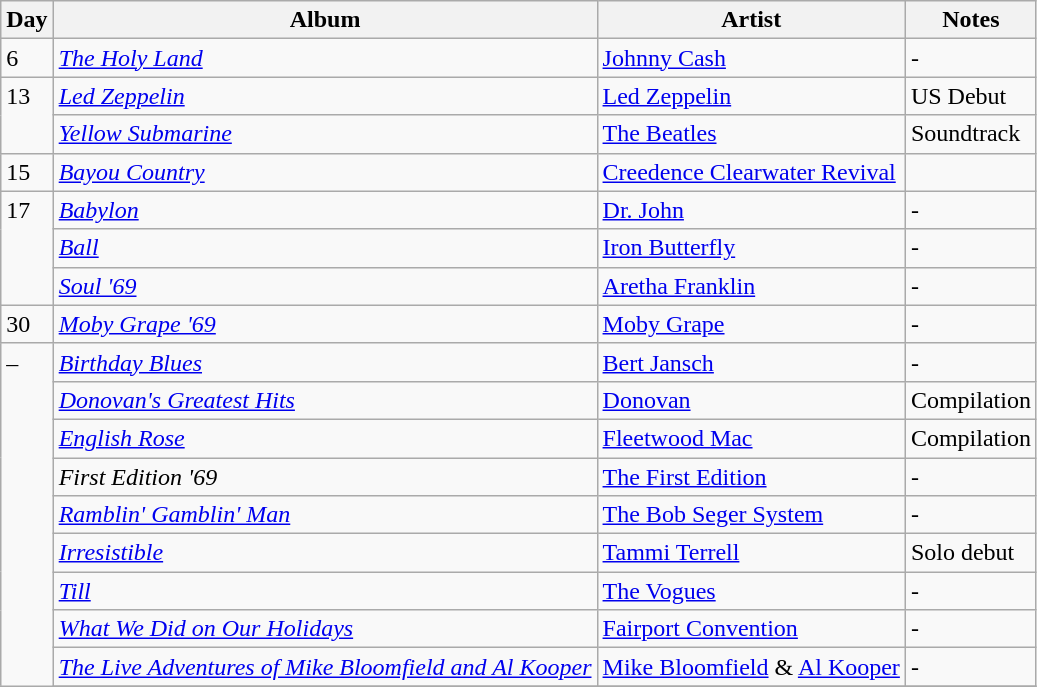<table class="wikitable">
<tr>
<th>Day</th>
<th>Album</th>
<th>Artist</th>
<th>Notes</th>
</tr>
<tr>
<td style="vertical-align:top;">6</td>
<td><em><a href='#'>The Holy Land</a></em></td>
<td><a href='#'>Johnny Cash</a></td>
<td>-</td>
</tr>
<tr>
<td rowspan="2" style="vertical-align:top;">13</td>
<td><em><a href='#'>Led Zeppelin</a></em></td>
<td><a href='#'>Led Zeppelin</a></td>
<td>US Debut</td>
</tr>
<tr>
<td><em><a href='#'>Yellow Submarine</a></em></td>
<td><a href='#'>The Beatles</a></td>
<td>Soundtrack</td>
</tr>
<tr>
<td style="vertical-align:top;">15</td>
<td><em><a href='#'>Bayou Country</a></em></td>
<td><a href='#'>Creedence Clearwater Revival</a></td>
<td></td>
</tr>
<tr>
<td rowspan="3" style="vertical-align:top;">17</td>
<td><em><a href='#'>Babylon</a></em></td>
<td><a href='#'>Dr. John</a></td>
<td>-</td>
</tr>
<tr>
<td><em><a href='#'>Ball</a></em></td>
<td><a href='#'>Iron Butterfly</a></td>
<td>-</td>
</tr>
<tr>
<td><em><a href='#'>Soul '69</a></em></td>
<td><a href='#'>Aretha Franklin</a></td>
<td>-</td>
</tr>
<tr>
<td style="vertical-align:top;">30</td>
<td><em><a href='#'>Moby Grape '69</a></em></td>
<td><a href='#'>Moby Grape</a></td>
<td>-</td>
</tr>
<tr>
<td rowspan="11" style="vertical-align:top;">–</td>
<td><em><a href='#'>Birthday Blues</a></em></td>
<td><a href='#'>Bert Jansch</a></td>
<td>-</td>
</tr>
<tr>
<td><em><a href='#'>Donovan's Greatest Hits</a></em></td>
<td><a href='#'>Donovan</a></td>
<td>Compilation</td>
</tr>
<tr>
<td><em><a href='#'>English Rose</a></em></td>
<td><a href='#'>Fleetwood Mac</a></td>
<td>Compilation</td>
</tr>
<tr>
<td><em>First Edition '69</em></td>
<td><a href='#'>The First Edition</a></td>
<td>-</td>
</tr>
<tr>
<td><em><a href='#'>Ramblin' Gamblin' Man</a></em></td>
<td><a href='#'>The Bob Seger System</a></td>
<td>-</td>
</tr>
<tr>
<td><em><a href='#'>Irresistible</a></em></td>
<td><a href='#'>Tammi Terrell</a></td>
<td>Solo debut</td>
</tr>
<tr>
<td><em><a href='#'>Till</a></em></td>
<td><a href='#'>The Vogues</a></td>
<td>-</td>
</tr>
<tr>
<td><em><a href='#'>What We Did on Our Holidays</a></em></td>
<td><a href='#'>Fairport Convention</a></td>
<td>-</td>
</tr>
<tr>
<td><em><a href='#'>The Live Adventures of Mike Bloomfield and Al Kooper</a></em></td>
<td><a href='#'>Mike Bloomfield</a> & <a href='#'>Al Kooper</a></td>
<td>-</td>
</tr>
<tr>
</tr>
</table>
